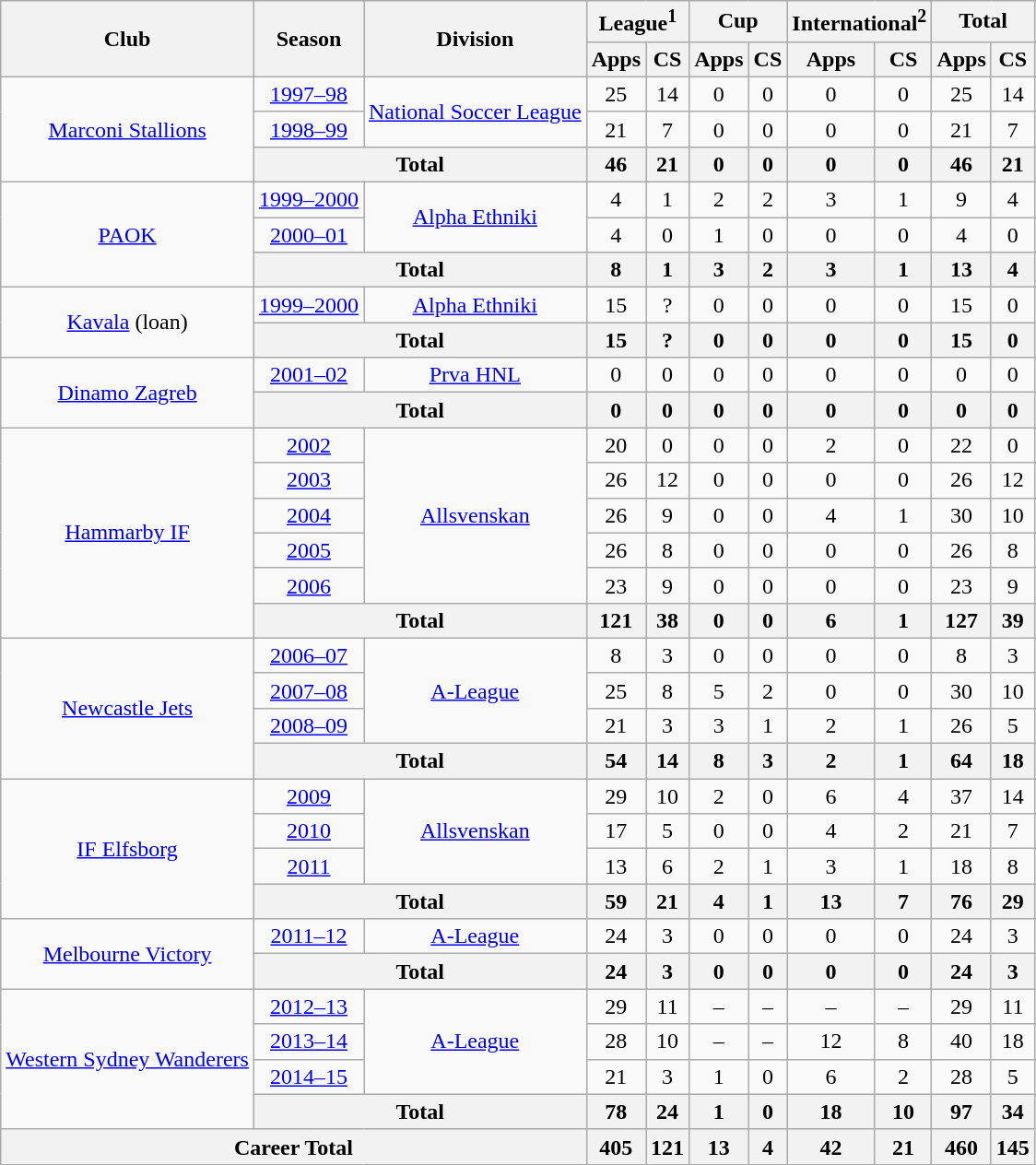<table class="wikitable" style="text-align:center">
<tr>
<th rowspan="2">Club</th>
<th rowspan="2">Season</th>
<th rowspan="2">Division</th>
<th colspan="2">League<sup>1</sup></th>
<th colspan="2">Cup</th>
<th colspan="2">International<sup>2</sup></th>
<th colspan="2">Total</th>
</tr>
<tr>
<th>Apps</th>
<th>CS</th>
<th>Apps</th>
<th>CS</th>
<th>Apps</th>
<th>CS</th>
<th>Apps</th>
<th>CS</th>
</tr>
<tr>
<td rowspan="3"><a href='#'>Marconi Stallions</a></td>
<td><a href='#'>1997–98</a></td>
<td rowspan="2"><a href='#'>National Soccer League</a></td>
<td>25</td>
<td>14</td>
<td>0</td>
<td>0</td>
<td>0</td>
<td>0</td>
<td>25</td>
<td>14</td>
</tr>
<tr>
<td><a href='#'>1998–99</a></td>
<td>21</td>
<td>7</td>
<td>0</td>
<td>0</td>
<td>0</td>
<td>0</td>
<td>21</td>
<td>7</td>
</tr>
<tr>
<th colspan="2">Total</th>
<th>46</th>
<th>21</th>
<th>0</th>
<th>0</th>
<th>0</th>
<th>0</th>
<th>46</th>
<th>21</th>
</tr>
<tr>
<td rowspan="3"><a href='#'>PAOK</a></td>
<td><a href='#'>1999–2000</a></td>
<td rowspan="2"><a href='#'>Alpha Ethniki</a></td>
<td>4</td>
<td>1</td>
<td>2</td>
<td>2</td>
<td>3</td>
<td>1</td>
<td>9</td>
<td>4</td>
</tr>
<tr>
<td><a href='#'>2000–01</a></td>
<td>4</td>
<td>0</td>
<td>1</td>
<td>0</td>
<td>0</td>
<td>0</td>
<td>4</td>
<td>0</td>
</tr>
<tr>
<th colspan="2">Total</th>
<th>8</th>
<th>1</th>
<th>3</th>
<th>2</th>
<th>3</th>
<th>1</th>
<th>13</th>
<th>4</th>
</tr>
<tr>
<td rowspan="2"><a href='#'>Kavala</a> (loan)</td>
<td><a href='#'>1999–2000</a></td>
<td><a href='#'>Alpha Ethniki</a></td>
<td>15</td>
<td>?</td>
<td>0</td>
<td>0</td>
<td>0</td>
<td>0</td>
<td>15</td>
<td>0</td>
</tr>
<tr>
<th colspan="2">Total</th>
<th>15</th>
<th>?</th>
<th>0</th>
<th>0</th>
<th>0</th>
<th>0</th>
<th>15</th>
<th>0</th>
</tr>
<tr>
<td rowspan="2"><a href='#'>Dinamo Zagreb</a></td>
<td><a href='#'>2001–02</a></td>
<td><a href='#'>Prva HNL</a></td>
<td>0</td>
<td>0</td>
<td>0</td>
<td>0</td>
<td>0</td>
<td>0</td>
<td>0</td>
<td>0</td>
</tr>
<tr>
<th colspan="2">Total</th>
<th>0</th>
<th>0</th>
<th>0</th>
<th>0</th>
<th>0</th>
<th>0</th>
<th>0</th>
<th>0</th>
</tr>
<tr>
<td rowspan="6"><a href='#'>Hammarby IF</a></td>
<td><a href='#'>2002</a></td>
<td rowspan="5"><a href='#'>Allsvenskan</a></td>
<td>20</td>
<td>0</td>
<td>0</td>
<td>0</td>
<td>2</td>
<td>0</td>
<td>22</td>
<td>0</td>
</tr>
<tr>
<td><a href='#'>2003</a></td>
<td>26</td>
<td>12</td>
<td>0</td>
<td>0</td>
<td>0</td>
<td>0</td>
<td>26</td>
<td>12</td>
</tr>
<tr>
<td><a href='#'>2004</a></td>
<td>26</td>
<td>9</td>
<td>0</td>
<td>0</td>
<td>4</td>
<td>1</td>
<td>30</td>
<td>10</td>
</tr>
<tr>
<td><a href='#'>2005</a></td>
<td>26</td>
<td>8</td>
<td>0</td>
<td>0</td>
<td>0</td>
<td>0</td>
<td>26</td>
<td>8</td>
</tr>
<tr>
<td><a href='#'>2006</a></td>
<td>23</td>
<td>9</td>
<td>0</td>
<td>0</td>
<td>0</td>
<td>0</td>
<td>23</td>
<td>9</td>
</tr>
<tr>
<th colspan="2">Total</th>
<th>121</th>
<th>38</th>
<th>0</th>
<th>0</th>
<th>6</th>
<th>1</th>
<th>127</th>
<th>39</th>
</tr>
<tr>
<td rowspan="4"><a href='#'>Newcastle Jets</a></td>
<td><a href='#'>2006–07</a></td>
<td rowspan="3"><a href='#'>A-League</a></td>
<td>8</td>
<td>3</td>
<td>0</td>
<td>0</td>
<td>0</td>
<td>0</td>
<td>8</td>
<td>3</td>
</tr>
<tr>
<td><a href='#'>2007–08</a></td>
<td>25</td>
<td>8</td>
<td>5</td>
<td>2</td>
<td>0</td>
<td>0</td>
<td>30</td>
<td>10</td>
</tr>
<tr>
<td><a href='#'>2008–09</a></td>
<td>21</td>
<td>3</td>
<td>3</td>
<td>1</td>
<td>2</td>
<td>1</td>
<td>26</td>
<td>5</td>
</tr>
<tr>
<th colspan="2">Total</th>
<th>54</th>
<th>14</th>
<th>8</th>
<th>3</th>
<th>2</th>
<th>1</th>
<th>64</th>
<th>18</th>
</tr>
<tr>
<td rowspan="4"><a href='#'>IF Elfsborg</a></td>
<td><a href='#'>2009</a></td>
<td rowspan="3"><a href='#'>Allsvenskan</a></td>
<td>29</td>
<td>10</td>
<td>2</td>
<td>0</td>
<td>6</td>
<td>4</td>
<td>37</td>
<td>14</td>
</tr>
<tr>
<td><a href='#'>2010</a></td>
<td>17</td>
<td>5</td>
<td>0</td>
<td>0</td>
<td>4</td>
<td>2</td>
<td>21</td>
<td>7</td>
</tr>
<tr>
<td><a href='#'>2011</a></td>
<td>13</td>
<td>6</td>
<td>2</td>
<td>1</td>
<td>3</td>
<td>1</td>
<td>18</td>
<td>8</td>
</tr>
<tr>
<th colspan="2">Total</th>
<th>59</th>
<th>21</th>
<th>4</th>
<th>1</th>
<th>13</th>
<th>7</th>
<th>76</th>
<th>29</th>
</tr>
<tr>
<td rowspan="2"><a href='#'>Melbourne Victory</a></td>
<td><a href='#'>2011–12</a></td>
<td><a href='#'>A-League</a></td>
<td>24</td>
<td>3</td>
<td>0</td>
<td>0</td>
<td>0</td>
<td>0</td>
<td>24</td>
<td>3</td>
</tr>
<tr>
<th colspan="2">Total</th>
<th>24</th>
<th>3</th>
<th>0</th>
<th>0</th>
<th>0</th>
<th>0</th>
<th>24</th>
<th>3</th>
</tr>
<tr>
<td rowspan="4"><a href='#'>Western Sydney Wanderers</a></td>
<td><a href='#'>2012–13</a></td>
<td rowspan="3"><a href='#'>A-League</a></td>
<td>29</td>
<td>11</td>
<td>–</td>
<td>–</td>
<td>–</td>
<td>–</td>
<td>29</td>
<td>11</td>
</tr>
<tr>
<td><a href='#'>2013–14</a></td>
<td>28</td>
<td>10</td>
<td>–</td>
<td>–</td>
<td>12</td>
<td>8</td>
<td>40</td>
<td>18</td>
</tr>
<tr>
<td><a href='#'>2014–15</a></td>
<td>21</td>
<td>3</td>
<td>1</td>
<td>0</td>
<td>6</td>
<td>2</td>
<td>28</td>
<td>5</td>
</tr>
<tr>
<th colspan="2">Total</th>
<th>78</th>
<th>24</th>
<th>1</th>
<th>0</th>
<th>18</th>
<th>10</th>
<th>97</th>
<th>34</th>
</tr>
<tr>
<th colspan="3">Career Total</th>
<th>405</th>
<th>121</th>
<th>13</th>
<th>4</th>
<th>42</th>
<th>21</th>
<th>460</th>
<th>145</th>
</tr>
</table>
